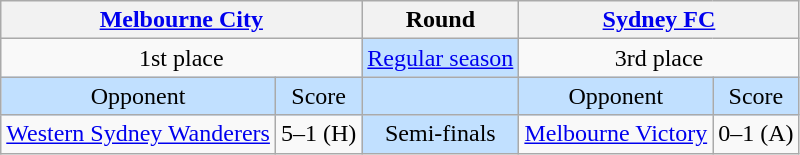<table class="wikitable" style="text-align:center">
<tr>
<th colspan="2"><a href='#'>Melbourne City</a></th>
<th>Round</th>
<th colspan="4"><a href='#'>Sydney FC</a></th>
</tr>
<tr>
<td colspan="2" valign="top">1st place</td>
<td style="background:#c1e0ff"><a href='#'>Regular season</a></td>
<td colspan="4" valign="top">3rd place</td>
</tr>
<tr>
<td style="background:#c1e0ff">Opponent</td>
<td style="background:#c1e0ff">Score</td>
<td style="background:#c1e0ff"></td>
<td style="background:#c1e0ff">Opponent</td>
<td style="background:#c1e0ff">Score</td>
</tr>
<tr>
<td><a href='#'>Western Sydney Wanderers</a></td>
<td>5–1 (H)</td>
<td style="background:#c1e0ff">Semi-finals</td>
<td><a href='#'>Melbourne Victory</a></td>
<td>0–1 (A)</td>
</tr>
</table>
